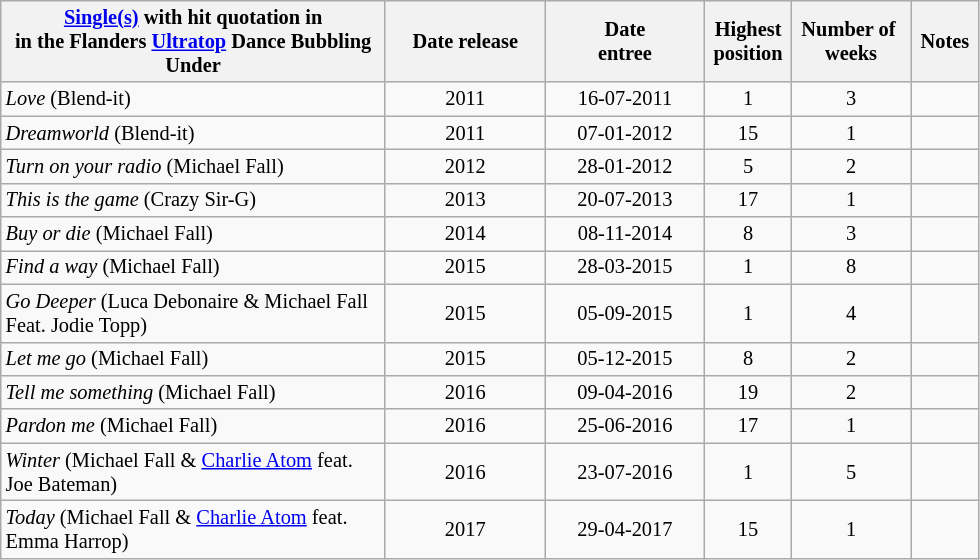<table class="wikitable sortable" style="margin:0.5em 1em 0.5em 0; font-size: 85%; text-align:center;">
<tr>
<th width=250><a href='#'>Single(s)</a> with hit quotation in<br> in the Flanders <a href='#'>Ultratop</a> Dance Bubbling Under</th>
<th width="100">Date release</th>
<th width="100">Date <br>entree</th>
<th> Highest <br>position</th>
<th> Number of  <br>weeks</th>
<th> Notes </th>
</tr>
<tr>
<td align="left"><em>Love</em> (Blend-it)</td>
<td>2011</td>
<td>16-07-2011</td>
<td>1</td>
<td>3</td>
<td></td>
</tr>
<tr>
<td align="left"><em>Dreamworld</em> (Blend-it)</td>
<td>2011</td>
<td>07-01-2012</td>
<td>15</td>
<td>1</td>
<td></td>
</tr>
<tr>
<td align="left"><em>Turn on your radio</em> (Michael Fall)</td>
<td>2012</td>
<td>28-01-2012</td>
<td>5</td>
<td>2</td>
<td></td>
</tr>
<tr>
<td align="left"><em>This is the game</em> (Crazy Sir-G)</td>
<td>2013</td>
<td>20-07-2013</td>
<td>17</td>
<td>1</td>
<td></td>
</tr>
<tr>
<td align="left"><em>Buy or die</em> (Michael Fall)</td>
<td>2014</td>
<td>08-11-2014</td>
<td>8</td>
<td>3</td>
<td></td>
</tr>
<tr>
<td align="left"><em>Find a way</em> (Michael Fall)</td>
<td>2015</td>
<td>28-03-2015</td>
<td>1</td>
<td>8</td>
<td></td>
</tr>
<tr>
<td align="left"><em>Go Deeper</em> (Luca Debonaire & Michael Fall Feat. Jodie Topp)</td>
<td>2015</td>
<td>05-09-2015</td>
<td>1</td>
<td>4</td>
<td></td>
</tr>
<tr>
<td align="left"><em>Let me go</em> (Michael Fall)</td>
<td>2015</td>
<td>05-12-2015</td>
<td>8</td>
<td>2</td>
<td></td>
</tr>
<tr>
<td align="left"><em>Tell me something</em> (Michael Fall)</td>
<td>2016</td>
<td>09-04-2016</td>
<td>19</td>
<td>2</td>
<td></td>
</tr>
<tr>
<td align="left"><em>Pardon me</em> (Michael Fall)</td>
<td>2016</td>
<td>25-06-2016</td>
<td>17</td>
<td>1</td>
<td></td>
</tr>
<tr>
<td align="left"><em>Winter</em> (Michael Fall & <a href='#'>Charlie Atom</a> feat. Joe Bateman)</td>
<td>2016</td>
<td>23-07-2016</td>
<td>1</td>
<td>5</td>
<td></td>
</tr>
<tr>
<td align="left"><em>Today</em> (Michael Fall & <a href='#'>Charlie Atom</a> feat. Emma Harrop)</td>
<td>2017</td>
<td>29-04-2017</td>
<td>15</td>
<td>1</td>
<td></td>
</tr>
</table>
